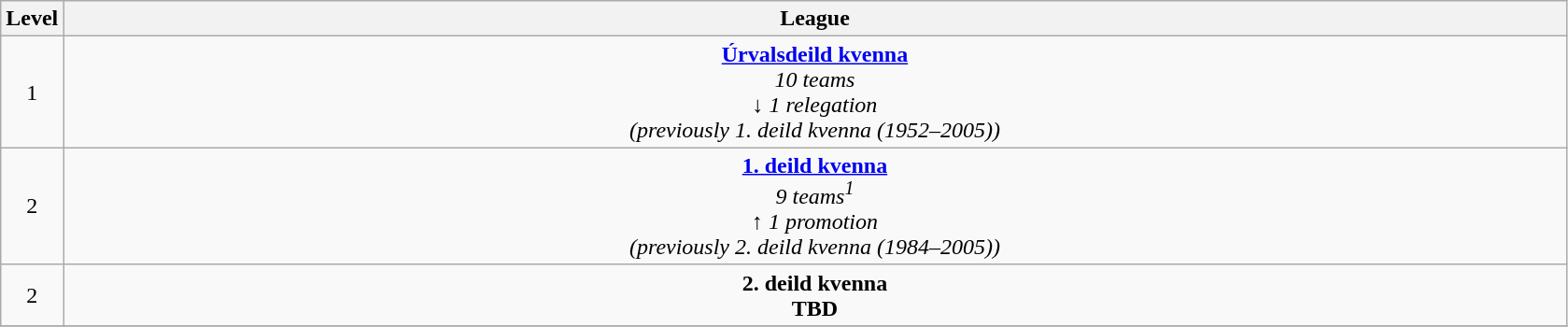<table class="wikitable" style="text-align: center;">
<tr south>
<th colspan="1" width="4%">Level</th>
<th colspan="10" width="96%">League</th>
</tr>
<tr>
<td colspan="1" width="4%">1</td>
<td colspan="10" width="96%"><strong><a href='#'>Úrvalsdeild kvenna</a></strong><br><em>10 teams<br>↓ 1 relegation<br>(previously 1. deild kvenna (1952–2005))</em></td>
</tr>
<tr>
<td colspan="1" width="4%">2</td>
<td colspan="10" width="96%"><strong><a href='#'>1. deild kvenna</a></strong><br><em>9 teams<sup>1</sup><br>↑ 1 promotion<br>(previously 2. deild kvenna (1984–2005))</em></td>
</tr>
<tr>
<td colspan="1" width="4%">2</td>
<td colspan="10" width="96%"><strong>2. deild kvenna</strong><br><strong>TBD</strong></td>
</tr>
<tr>
</tr>
</table>
